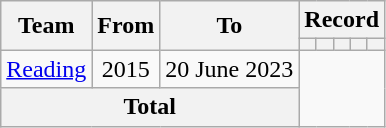<table class=wikitable style=text-align:center>
<tr>
<th rowspan=2 scope="col">Team</th>
<th rowspan=2 scope="col">From</th>
<th rowspan=2 scope="col">To</th>
<th colspan=5 scope="colgroup">Record</th>
</tr>
<tr>
<th scope="col"></th>
<th scope="col"></th>
<th scope="col"></th>
<th scope="col"></th>
<th scope="col"></th>
</tr>
<tr>
<td><a href='#'>Reading</a></td>
<td>2015</td>
<td>20 June 2023<br></td>
</tr>
<tr>
<th colspan=3 scope="row">Total<br></th>
</tr>
</table>
